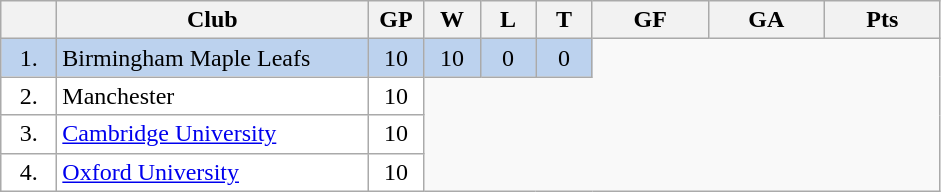<table class="wikitable">
<tr>
<th width="30"></th>
<th width="200">Club</th>
<th width="30">GP</th>
<th width="30">W</th>
<th width="30">L</th>
<th width="30">T</th>
<th width="70">GF</th>
<th width="70">GA</th>
<th width="70">Pts</th>
</tr>
<tr bgcolor="#BCD2EE" align="center">
<td>1.</td>
<td align="left">Birmingham Maple Leafs</td>
<td>10</td>
<td>10</td>
<td>0</td>
<td>0</td>
</tr>
<tr bgcolor="#FFFFFF" align="center">
<td>2.</td>
<td align="left">Manchester</td>
<td>10</td>
</tr>
<tr bgcolor="#FFFFFF" align="center">
<td>3.</td>
<td align="left"><a href='#'>Cambridge University</a></td>
<td>10</td>
</tr>
<tr bgcolor="#FFFFFF" align="center">
<td>4.</td>
<td align="left"><a href='#'>Oxford University</a></td>
<td>10</td>
</tr>
</table>
